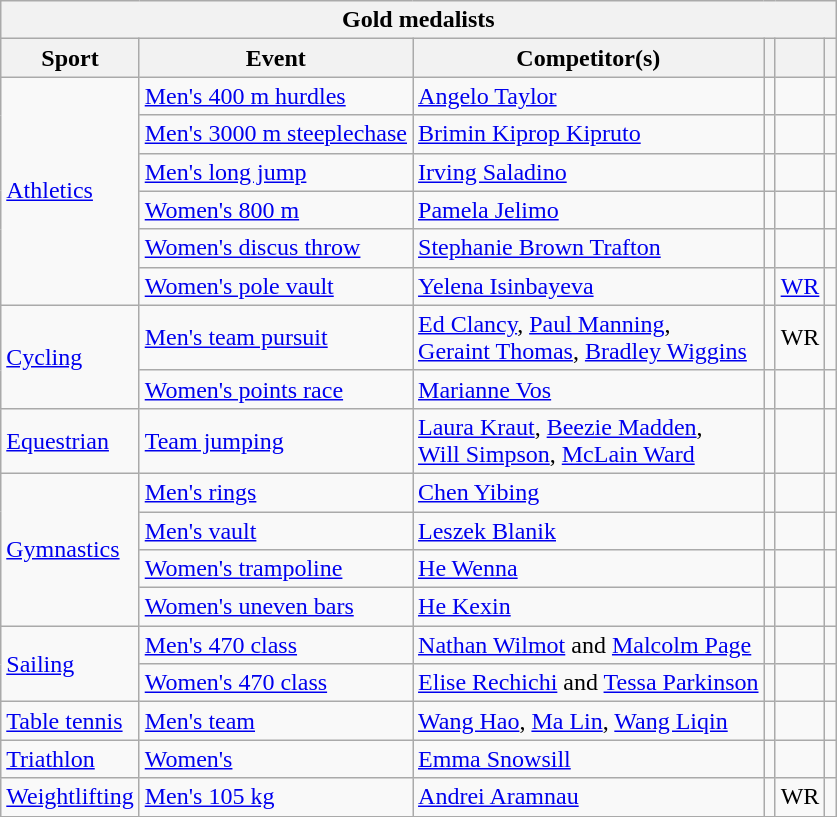<table class="wikitable">
<tr>
<th colspan="6">Gold medalists</th>
</tr>
<tr>
<th>Sport</th>
<th>Event</th>
<th>Competitor(s)</th>
<th></th>
<th></th>
<th></th>
</tr>
<tr>
<td rowspan=6><a href='#'>Athletics</a></td>
<td><a href='#'>Men's 400 m hurdles</a></td>
<td><a href='#'>Angelo Taylor</a></td>
<td></td>
<td></td>
<td></td>
</tr>
<tr>
<td><a href='#'>Men's 3000 m steeplechase</a></td>
<td><a href='#'>Brimin Kiprop Kipruto</a></td>
<td></td>
<td></td>
<td></td>
</tr>
<tr>
<td><a href='#'>Men's long jump</a></td>
<td><a href='#'>Irving Saladino</a></td>
<td></td>
<td></td>
<td></td>
</tr>
<tr>
<td><a href='#'>Women's 800 m</a></td>
<td><a href='#'>Pamela Jelimo</a></td>
<td></td>
<td></td>
<td></td>
</tr>
<tr>
<td><a href='#'>Women's discus throw</a></td>
<td><a href='#'>Stephanie Brown Trafton</a></td>
<td></td>
<td></td>
<td></td>
</tr>
<tr>
<td><a href='#'>Women's pole vault</a></td>
<td><a href='#'>Yelena Isinbayeva</a></td>
<td></td>
<td><a href='#'>WR</a></td>
<td></td>
</tr>
<tr>
<td rowspan=2><a href='#'>Cycling</a></td>
<td><a href='#'>Men's team pursuit</a></td>
<td><span><a href='#'>Ed Clancy</a>, <a href='#'>Paul Manning</a>,<br><a href='#'>Geraint Thomas</a>, <a href='#'>Bradley Wiggins</a></span></td>
<td></td>
<td>WR</td>
<td></td>
</tr>
<tr>
<td><a href='#'>Women's points race</a></td>
<td><a href='#'>Marianne Vos</a></td>
<td></td>
<td></td>
<td></td>
</tr>
<tr>
<td rowspan=1><a href='#'>Equestrian</a></td>
<td><a href='#'>Team jumping</a></td>
<td><span><a href='#'>Laura Kraut</a>, <a href='#'>Beezie Madden</a>,<br><a href='#'>Will Simpson</a>, <a href='#'>McLain Ward</a></span></td>
<td></td>
<td></td>
<td></td>
</tr>
<tr>
<td rowspan=4><a href='#'>Gymnastics</a></td>
<td><a href='#'>Men's rings</a></td>
<td><a href='#'>Chen Yibing</a></td>
<td></td>
<td></td>
<td></td>
</tr>
<tr>
<td><a href='#'>Men's vault</a></td>
<td><a href='#'>Leszek Blanik</a></td>
<td></td>
<td></td>
<td></td>
</tr>
<tr>
<td><a href='#'>Women's trampoline</a></td>
<td><a href='#'>He Wenna</a></td>
<td></td>
<td></td>
<td></td>
</tr>
<tr>
<td><a href='#'>Women's uneven bars</a></td>
<td><a href='#'>He Kexin</a></td>
<td></td>
<td></td>
<td></td>
</tr>
<tr>
<td rowspan=2><a href='#'>Sailing</a></td>
<td><a href='#'>Men's 470 class</a></td>
<td><a href='#'>Nathan Wilmot</a> and <a href='#'>Malcolm Page</a></td>
<td></td>
<td></td>
<td></td>
</tr>
<tr>
<td><a href='#'>Women's 470 class</a></td>
<td><a href='#'>Elise Rechichi</a> and <a href='#'>Tessa Parkinson</a></td>
<td></td>
<td></td>
<td></td>
</tr>
<tr>
<td rowspan=1><a href='#'>Table tennis</a></td>
<td><a href='#'>Men's team</a></td>
<td><span><a href='#'>Wang Hao</a>, <a href='#'>Ma Lin</a>, <a href='#'>Wang Liqin</a></span></td>
<td></td>
<td></td>
<td></td>
</tr>
<tr>
<td rowspan=1><a href='#'>Triathlon</a></td>
<td><a href='#'>Women's</a></td>
<td><a href='#'>Emma Snowsill</a></td>
<td></td>
<td></td>
<td></td>
</tr>
<tr>
<td rowspan=1><a href='#'>Weightlifting</a></td>
<td><a href='#'>Men's 105 kg</a></td>
<td><a href='#'>Andrei Aramnau</a></td>
<td></td>
<td>WR</td>
<td></td>
</tr>
<tr>
</tr>
</table>
